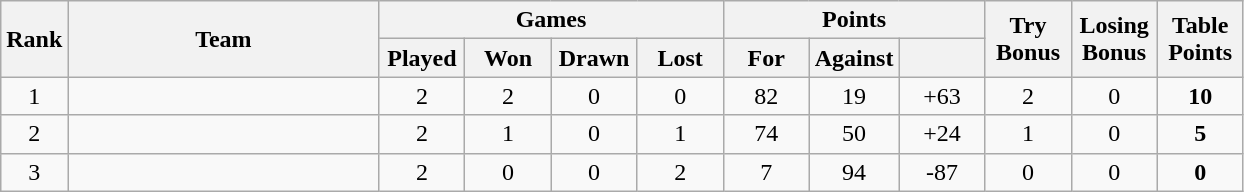<table class="wikitable"  style="text-align: center;">
<tr>
<th rowspan="2" width="20">Rank</th>
<th rowspan="2" width="200">Team</th>
<th colspan="4">Games</th>
<th colspan="3">Points</th>
<th rowspan="2" width="50">Try Bonus</th>
<th rowspan="2" width="50">Losing Bonus</th>
<th rowspan="2" width="50">Table Points</th>
</tr>
<tr>
<th width="50">Played</th>
<th width="50">Won</th>
<th width="50">Drawn</th>
<th width="50">Lost</th>
<th width="50">For</th>
<th width="50">Against</th>
<th width="50"></th>
</tr>
<tr>
<td>1</td>
<td align="left"></td>
<td>2</td>
<td>2</td>
<td>0</td>
<td>0</td>
<td>82</td>
<td>19</td>
<td>+63</td>
<td>2</td>
<td>0</td>
<td><strong>10</strong></td>
</tr>
<tr>
<td>2</td>
<td align="left"></td>
<td>2</td>
<td>1</td>
<td>0</td>
<td>1</td>
<td>74</td>
<td>50</td>
<td>+24</td>
<td>1</td>
<td>0</td>
<td><strong>5</strong></td>
</tr>
<tr>
<td>3</td>
<td align="left"></td>
<td>2</td>
<td>0</td>
<td>0</td>
<td>2</td>
<td>7</td>
<td>94</td>
<td>-87</td>
<td>0</td>
<td>0</td>
<td><strong>0</strong></td>
</tr>
</table>
